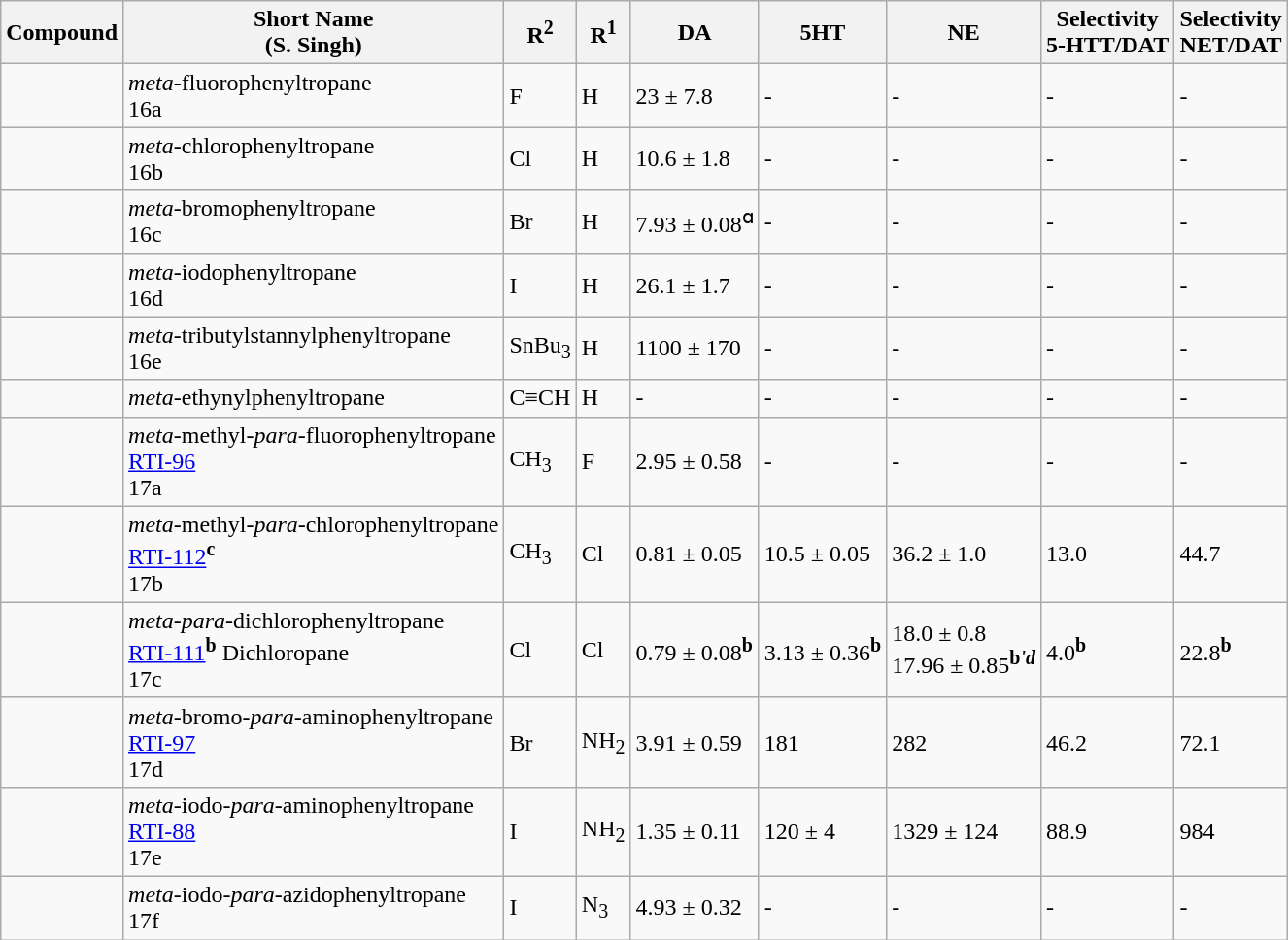<table class="wikitable sortable sort-under">
<tr>
<th>Compound </th>
<th>Short Name<br>(S. Singh)</th>
<th>R<sup>2</sup></th>
<th>R<sup>1</sup></th>
<th>DA</th>
<th>5HT</th>
<th>NE</th>
<th>Selectivity<br>5-HTT/DAT</th>
<th>Selectivity<br>NET/DAT</th>
</tr>
<tr>
<td></td>
<td><em>meta</em>-fluorophenyltropane<br>16a</td>
<td>F</td>
<td>H</td>
<td>23 ± 7.8</td>
<td>-</td>
<td>-</td>
<td>-</td>
<td>-</td>
</tr>
<tr>
<td></td>
<td><em>meta</em>-chlorophenyltropane<br>16b</td>
<td>Cl</td>
<td>H</td>
<td>10.6 ± 1.8</td>
<td>-</td>
<td>-</td>
<td>-</td>
<td>-</td>
</tr>
<tr>
<td></td>
<td><em>meta</em>-bromophenyltropane<br>16c</td>
<td>Br</td>
<td>H</td>
<td>7.93 ± 0.08<sup>ɑ</sup></td>
<td>-</td>
<td>-</td>
<td>-</td>
<td>-</td>
</tr>
<tr>
<td></td>
<td><em>meta</em>-iodophenyltropane<br>16d</td>
<td>I</td>
<td>H</td>
<td>26.1 ± 1.7</td>
<td>-</td>
<td>-</td>
<td>-</td>
<td>-</td>
</tr>
<tr>
<td></td>
<td><em>meta</em>-tributylstannylphenyltropane<br>16e</td>
<td>SnBu<sub>3</sub></td>
<td>H</td>
<td>1100 ± 170</td>
<td>-</td>
<td>-</td>
<td>-</td>
<td>-</td>
</tr>
<tr>
<td></td>
<td><em>meta</em>-ethynylphenyltropane</td>
<td>C≡CH</td>
<td>H</td>
<td>-</td>
<td>-</td>
<td>-</td>
<td>-</td>
<td>-</td>
</tr>
<tr>
<td></td>
<td><em>meta</em>-methyl-<em>para</em>-fluorophenyltropane<br><a href='#'>RTI-96</a><br>17a</td>
<td>CH<sub>3</sub></td>
<td>F</td>
<td>2.95 ± 0.58</td>
<td>-</td>
<td>-</td>
<td>-</td>
<td>-</td>
</tr>
<tr>
<td></td>
<td><em>meta</em>-methyl-<em>para</em>-chlorophenyltropane<br><a href='#'>RTI-112</a><sup><strong>c</strong></sup><br>17b</td>
<td>CH<sub>3</sub></td>
<td>Cl</td>
<td>0.81 ± 0.05</td>
<td>10.5 ± 0.05</td>
<td>36.2 ± 1.0</td>
<td>13.0</td>
<td>44.7</td>
</tr>
<tr>
<td></td>
<td><em>meta</em>-<em>para</em>-dichlorophenyltropane<br><a href='#'>RTI-111</a><sup><strong>b</strong></sup> Dichloropane<br>17c</td>
<td>Cl</td>
<td>Cl</td>
<td>0.79 ± 0.08<sup><strong>b</strong></sup></td>
<td>3.13 ± 0.36<sup><strong>b</strong></sup></td>
<td>18.0 ± 0.8<br>17.96 ± 0.85<sup><strong>b<strong><em>'d</strong></sup></td>
<td>4.0<sup><strong>b</strong></sup></td>
<td>22.8<sup><strong>b</strong></sup></td>
</tr>
<tr>
<td></td>
<td><em>meta</em>-bromo-<em>para</em>-aminophenyltropane<br><a href='#'>RTI-97</a><br>17d</td>
<td>Br</td>
<td>NH<sub>2</sub></td>
<td>3.91 ± 0.59</td>
<td>181</td>
<td>282</td>
<td>46.2</td>
<td>72.1</td>
</tr>
<tr>
<td></td>
<td><em>meta</em>-iodo-<em>para</em>-aminophenyltropane<br><a href='#'>RTI-88</a><br>17e</td>
<td>I</td>
<td>NH<sub>2</sub></td>
<td>1.35 ± 0.11</td>
<td>120 ± 4</td>
<td>1329 ± 124</td>
<td>88.9</td>
<td>984</td>
</tr>
<tr>
<td></td>
<td><em>meta</em>-iodo-<em>para</em>-azidophenyltropane<br>17f</td>
<td>I</td>
<td>N<sub>3</sub></td>
<td>4.93 ± 0.32</td>
<td>-</td>
<td>-</td>
<td>-</td>
<td>-</td>
</tr>
</table>
